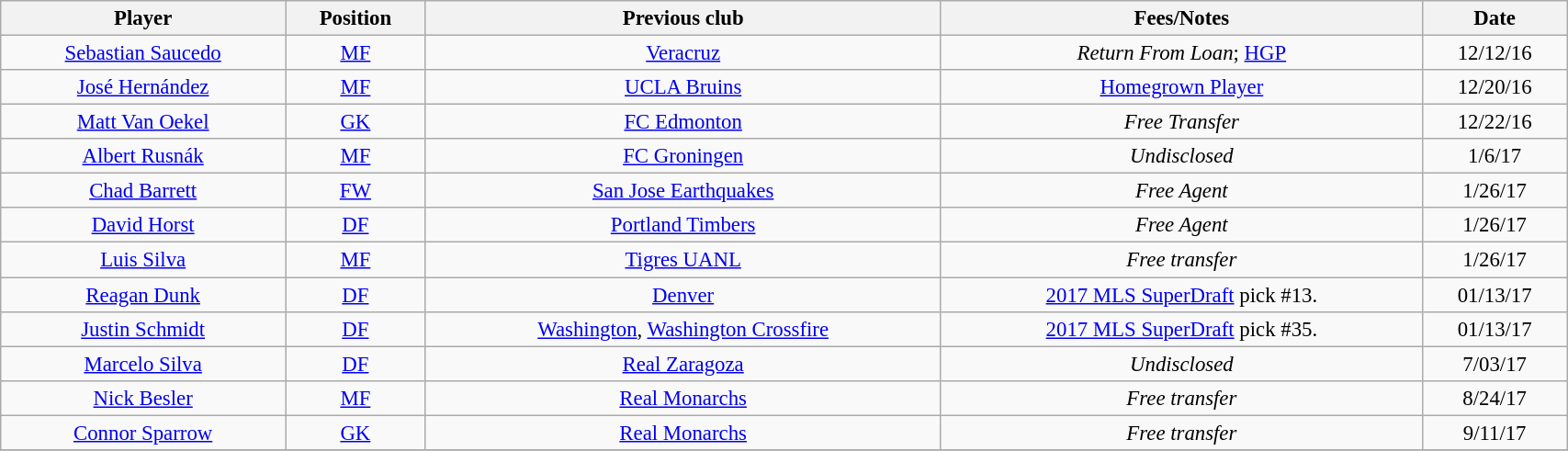<table class="wikitable sortable" style="width:90%; text-align:center; font-size:95%;">
<tr>
<th><strong>Player </strong></th>
<th><strong>Position </strong></th>
<th><strong>Previous club</strong></th>
<th><strong>Fees/Notes </strong></th>
<th><strong>Date</strong></th>
</tr>
<tr>
<td> <a href='#'>Sebastian Saucedo</a></td>
<td><a href='#'>MF</a></td>
<td> <a href='#'>Veracruz</a></td>
<td><em>Return From Loan</em>; <a href='#'>HGP</a></td>
<td>12/12/16</td>
</tr>
<tr>
<td> <a href='#'>José Hernández</a></td>
<td><a href='#'>MF</a></td>
<td> <a href='#'>UCLA Bruins</a></td>
<td><a href='#'>Homegrown Player</a></td>
<td>12/20/16</td>
</tr>
<tr>
<td> <a href='#'>Matt Van Oekel</a></td>
<td><a href='#'>GK</a></td>
<td> <a href='#'>FC Edmonton</a></td>
<td><em>Free Transfer</em></td>
<td>12/22/16</td>
</tr>
<tr>
<td> <a href='#'>Albert Rusnák</a></td>
<td><a href='#'>MF</a></td>
<td> <a href='#'>FC Groningen</a></td>
<td><em>Undisclosed</em></td>
<td>1/6/17</td>
</tr>
<tr>
<td> <a href='#'>Chad Barrett</a></td>
<td><a href='#'>FW</a></td>
<td> <a href='#'>San Jose Earthquakes</a></td>
<td><em>Free Agent</em></td>
<td>1/26/17</td>
</tr>
<tr>
<td> <a href='#'>David Horst</a></td>
<td><a href='#'>DF</a></td>
<td> <a href='#'>Portland Timbers</a></td>
<td><em>Free Agent</em></td>
<td>1/26/17</td>
</tr>
<tr>
<td> <a href='#'>Luis Silva</a></td>
<td><a href='#'>MF</a></td>
<td> <a href='#'>Tigres UANL</a></td>
<td><em>Free transfer</em></td>
<td>1/26/17</td>
</tr>
<tr>
<td> <a href='#'>Reagan Dunk</a></td>
<td><a href='#'>DF</a></td>
<td> <a href='#'>Denver</a></td>
<td><a href='#'>2017 MLS SuperDraft</a> pick #13.</td>
<td>01/13/17</td>
</tr>
<tr>
<td> <a href='#'>Justin Schmidt</a></td>
<td><a href='#'>DF</a></td>
<td> <a href='#'>Washington</a>, <a href='#'>Washington Crossfire</a></td>
<td><a href='#'>2017 MLS SuperDraft</a> pick #35.</td>
<td>01/13/17</td>
</tr>
<tr>
<td> <a href='#'>Marcelo Silva</a></td>
<td><a href='#'>DF</a></td>
<td> <a href='#'>Real Zaragoza</a></td>
<td><em>Undisclosed</em></td>
<td>7/03/17</td>
</tr>
<tr>
<td> <a href='#'>Nick Besler</a></td>
<td><a href='#'>MF</a></td>
<td> <a href='#'>Real Monarchs</a></td>
<td><em>Free transfer</em></td>
<td>8/24/17</td>
</tr>
<tr>
<td> <a href='#'>Connor Sparrow</a></td>
<td><a href='#'>GK</a></td>
<td> <a href='#'>Real Monarchs</a></td>
<td><em>Free transfer</em></td>
<td>9/11/17</td>
</tr>
<tr>
</tr>
</table>
